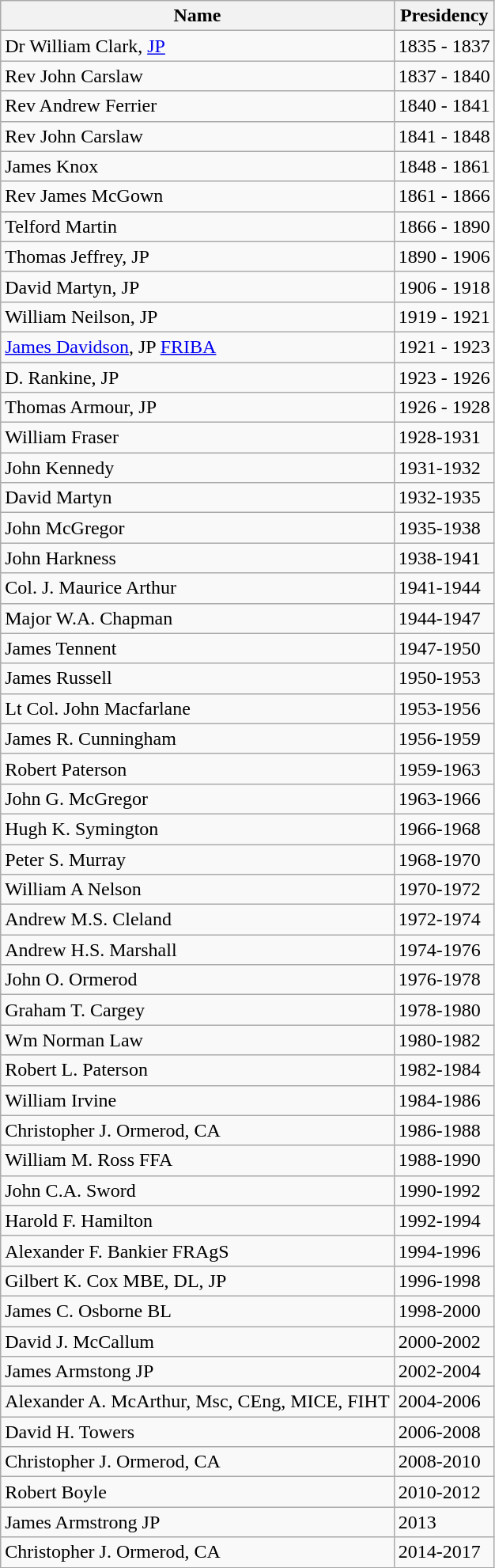<table class="wikitable">
<tr>
<th>Name</th>
<th>Presidency</th>
</tr>
<tr>
<td>Dr William Clark, <a href='#'>JP</a></td>
<td>1835 - 1837</td>
</tr>
<tr>
<td>Rev John Carslaw</td>
<td>1837 - 1840</td>
</tr>
<tr>
<td>Rev Andrew Ferrier</td>
<td>1840 - 1841</td>
</tr>
<tr>
<td>Rev John Carslaw</td>
<td>1841 - 1848</td>
</tr>
<tr>
<td>James Knox</td>
<td>1848 - 1861</td>
</tr>
<tr>
<td>Rev James McGown</td>
<td>1861 - 1866</td>
</tr>
<tr>
<td>Telford Martin</td>
<td>1866 - 1890</td>
</tr>
<tr>
<td>Thomas Jeffrey, JP</td>
<td>1890 - 1906</td>
</tr>
<tr>
<td>David Martyn, JP</td>
<td>1906 - 1918</td>
</tr>
<tr>
<td>William Neilson, JP</td>
<td>1919 - 1921</td>
</tr>
<tr>
<td><a href='#'>James Davidson</a>, JP <a href='#'>FRIBA</a></td>
<td>1921 - 1923</td>
</tr>
<tr>
<td>D. Rankine, JP</td>
<td>1923 - 1926</td>
</tr>
<tr>
<td>Thomas Armour, JP</td>
<td>1926 - 1928</td>
</tr>
<tr>
<td>William Fraser</td>
<td>1928-1931</td>
</tr>
<tr>
<td>John Kennedy</td>
<td>1931-1932</td>
</tr>
<tr>
<td>David Martyn</td>
<td>1932-1935</td>
</tr>
<tr>
<td>John McGregor</td>
<td>1935-1938</td>
</tr>
<tr>
<td>John Harkness</td>
<td>1938-1941</td>
</tr>
<tr>
<td>Col. J. Maurice Arthur</td>
<td>1941-1944</td>
</tr>
<tr>
<td>Major W.A. Chapman</td>
<td>1944-1947</td>
</tr>
<tr>
<td>James Tennent</td>
<td>1947-1950</td>
</tr>
<tr>
<td>James Russell</td>
<td>1950-1953</td>
</tr>
<tr>
<td>Lt Col. John Macfarlane</td>
<td>1953-1956</td>
</tr>
<tr>
<td>James R. Cunningham</td>
<td>1956-1959</td>
</tr>
<tr>
<td>Robert Paterson</td>
<td>1959-1963</td>
</tr>
<tr>
<td>John G. McGregor</td>
<td>1963-1966</td>
</tr>
<tr>
<td>Hugh K. Symington</td>
<td>1966-1968</td>
</tr>
<tr>
<td>Peter S. Murray</td>
<td>1968-1970</td>
</tr>
<tr>
<td>William A Nelson</td>
<td>1970-1972</td>
</tr>
<tr>
<td>Andrew M.S. Cleland</td>
<td>1972-1974</td>
</tr>
<tr>
<td>Andrew H.S. Marshall</td>
<td>1974-1976</td>
</tr>
<tr>
<td>John O. Ormerod</td>
<td>1976-1978</td>
</tr>
<tr>
<td>Graham T. Cargey</td>
<td>1978-1980</td>
</tr>
<tr>
<td>Wm Norman Law</td>
<td>1980-1982</td>
</tr>
<tr>
<td>Robert L. Paterson</td>
<td>1982-1984</td>
</tr>
<tr>
<td>William Irvine</td>
<td>1984-1986</td>
</tr>
<tr>
<td>Christopher J. Ormerod, CA</td>
<td>1986-1988</td>
</tr>
<tr>
<td>William M. Ross FFA</td>
<td>1988-1990</td>
</tr>
<tr>
<td>John C.A. Sword</td>
<td>1990-1992</td>
</tr>
<tr>
<td>Harold F. Hamilton</td>
<td>1992-1994</td>
</tr>
<tr>
<td>Alexander F. Bankier FRAgS</td>
<td>1994-1996</td>
</tr>
<tr>
<td>Gilbert K. Cox MBE, DL, JP</td>
<td>1996-1998</td>
</tr>
<tr>
<td>James C. Osborne BL</td>
<td>1998-2000</td>
</tr>
<tr>
<td>David J. McCallum</td>
<td>2000-2002</td>
</tr>
<tr>
<td>James Armstong JP</td>
<td>2002-2004</td>
</tr>
<tr>
<td>Alexander A. McArthur, Msc, CEng, MICE, FIHT</td>
<td>2004-2006</td>
</tr>
<tr>
<td>David H. Towers</td>
<td>2006-2008</td>
</tr>
<tr>
<td>Christopher J. Ormerod, CA</td>
<td>2008-2010</td>
</tr>
<tr>
<td>Robert Boyle</td>
<td>2010-2012</td>
</tr>
<tr>
<td>James Armstrong JP</td>
<td>2013</td>
</tr>
<tr>
<td>Christopher J. Ormerod, CA</td>
<td>2014-2017</td>
</tr>
</table>
